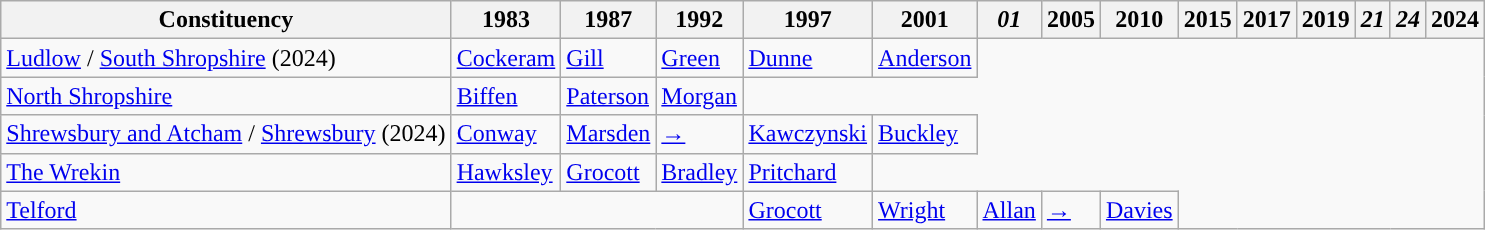<table class="wikitable">
<tr>
<th>Constituency</th>
<th>1983</th>
<th>1987</th>
<th>1992</th>
<th>1997</th>
<th>2001</th>
<th><em>01</em></th>
<th>2005</th>
<th>2010</th>
<th>2015</th>
<th>2017</th>
<th>2019</th>
<th><em>21</em></th>
<th><em>24</em></th>
<th>2024</th>
</tr>
<tr>
<td><a href='#'>Ludlow</a> / <a href='#'>South Shropshire</a> (2024)</td>
<td><a href='#'>Cockeram</a></td>
<td><a href='#'>Gill</a></td>
<td><a href='#'>Green</a></td>
<td><a href='#'>Dunne</a></td>
<td><a href='#'>Anderson</a></td>
</tr>
<tr>
<td><a href='#'>North Shropshire</a></td>
<td><a href='#'>Biffen</a></td>
<td><a href='#'>Paterson</a></td>
<td><a href='#'>Morgan</a></td>
</tr>
<tr>
<td><a href='#'>Shrewsbury and Atcham</a> / <a href='#'>Shrewsbury</a> (2024)</td>
<td><a href='#'>Conway</a></td>
<td><a href='#'>Marsden</a></td>
<td><a href='#'>→</a></td>
<td><a href='#'>Kawczynski</a></td>
<td><a href='#'>Buckley</a></td>
</tr>
<tr>
<td><a href='#'>The Wrekin</a></td>
<td><a href='#'>Hawksley</a></td>
<td><a href='#'>Grocott</a></td>
<td><a href='#'>Bradley</a></td>
<td><a href='#'>Pritchard</a></td>
</tr>
<tr>
<td><a href='#'>Telford</a></td>
<td colspan="3"></td>
<td><a href='#'>Grocott</a></td>
<td><a href='#'>Wright</a></td>
<td><a href='#'>Allan</a></td>
<td><a href='#'>→</a></td>
<td><a href='#'>Davies</a></td>
</tr>
</table>
